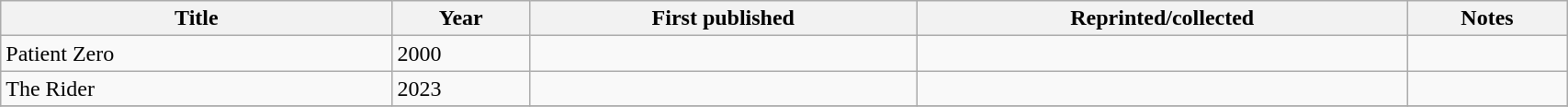<table class='wikitable sortable' width='90%'>
<tr>
<th width=25%>Title</th>
<th>Year</th>
<th>First published</th>
<th>Reprinted/collected</th>
<th>Notes</th>
</tr>
<tr>
<td>Patient Zero</td>
<td>2000</td>
<td></td>
<td></td>
<td></td>
</tr>
<tr>
<td>The Rider</td>
<td>2023</td>
<td></td>
<td></td>
<td></td>
</tr>
<tr>
</tr>
</table>
